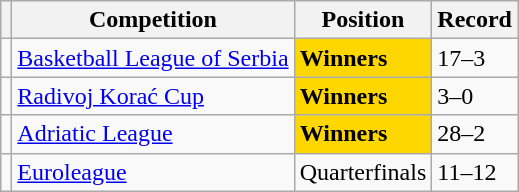<table class="wikitable">
<tr>
<th></th>
<th>Competition</th>
<th>Position</th>
<th>Record</th>
</tr>
<tr>
<td></td>
<td><a href='#'>Basketball League of Serbia</a></td>
<td bgcolor=gold><strong>Winners</strong></td>
<td>17–3</td>
</tr>
<tr>
<td></td>
<td><a href='#'>Radivoj Korać Cup</a></td>
<td bgcolor=gold><strong>Winners</strong></td>
<td>3–0</td>
</tr>
<tr>
<td></td>
<td><a href='#'>Adriatic League</a></td>
<td bgcolor=gold><strong>Winners</strong></td>
<td>28–2</td>
</tr>
<tr>
<td></td>
<td><a href='#'>Euroleague</a></td>
<td>Quarterfinals</td>
<td>11–12</td>
</tr>
</table>
